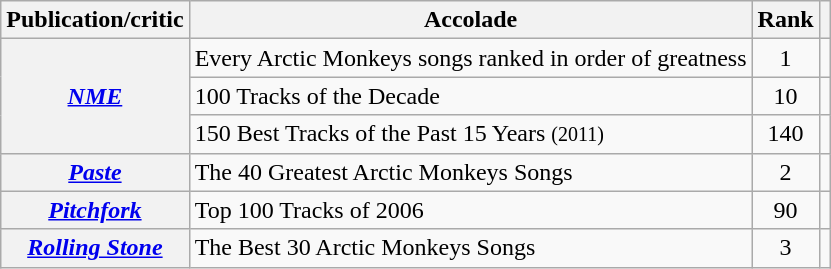<table class="wikitable sortable plainrowheaders">
<tr>
<th scope="col">Publication/critic</th>
<th scope="col">Accolade</th>
<th scope="col">Rank</th>
<th scope="col" class="unsortable"></th>
</tr>
<tr>
<th scope="row" rowspan="3"><em><a href='#'>NME</a></em></th>
<td>Every Arctic Monkeys songs ranked in order of greatness</td>
<td style="text-align: center;">1</td>
<td style="text-align: center;"></td>
</tr>
<tr>
<td>100 Tracks of the Decade</td>
<td style="text-align: center;">10</td>
<td style="text-align: center;"></td>
</tr>
<tr>
<td>150 Best Tracks of the Past 15 Years <small>(2011)</small></td>
<td style="text-align: center;">140</td>
<td style="text-align: center;"></td>
</tr>
<tr>
<th scope="row"><a href='#'><em>Paste</em></a></th>
<td>The 40 Greatest Arctic Monkeys Songs</td>
<td style="text-align: center;">2</td>
<td style="text-align: center;"></td>
</tr>
<tr>
<th scope="row"><a href='#'><em>Pitchfork</em></a></th>
<td>Top 100 Tracks of 2006</td>
<td style="text-align: center;">90</td>
<td style="text-align: center;"></td>
</tr>
<tr>
<th scope="row"><a href='#'><em>Rolling Stone</em></a></th>
<td>The Best 30 Arctic Monkeys Songs</td>
<td style="text-align: center;">3</td>
<td style="text-align: center;"></td>
</tr>
</table>
